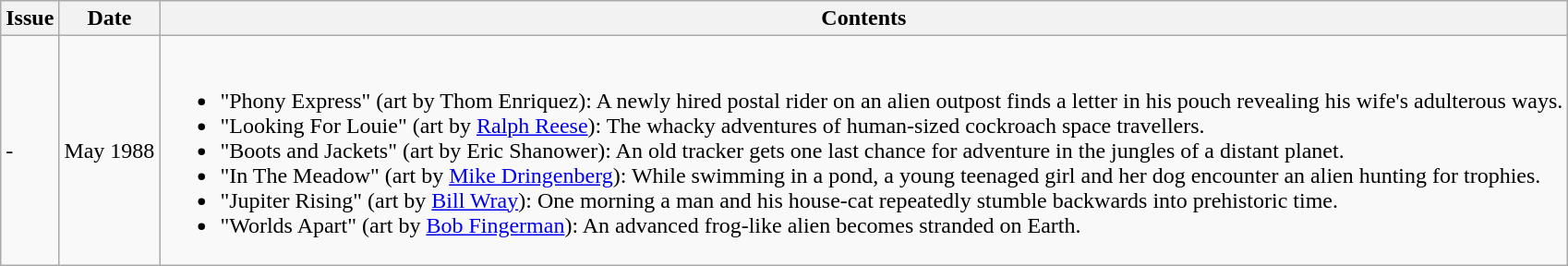<table class="wikitable mw-collapsible width="75%">
<tr>
<th>Issue</th>
<th>Date</th>
<th>Contents</th>
</tr>
<tr>
<td>-</td>
<td>May 1988</td>
<td><br><ul><li>"Phony Express" (art by Thom Enriquez): A newly hired postal rider on an alien outpost finds a letter in his pouch revealing his wife's adulterous ways.</li><li>"Looking For Louie" (art by <a href='#'>Ralph Reese</a>): The whacky adventures of human-sized cockroach space travellers.</li><li>"Boots and Jackets" (art by Eric Shanower): An old tracker gets one last chance for adventure in the jungles of a distant planet.</li><li>"In The Meadow" (art by <a href='#'>Mike Dringenberg</a>): While swimming in a pond, a young teenaged girl and her dog encounter an alien hunting for trophies.</li><li>"Jupiter Rising" (art by <a href='#'>Bill Wray</a>): One morning a man and his house-cat repeatedly stumble backwards into prehistoric time.</li><li>"Worlds Apart" (art by <a href='#'>Bob Fingerman</a>): An advanced frog-like alien becomes stranded on Earth.</li></ul></td>
</tr>
</table>
